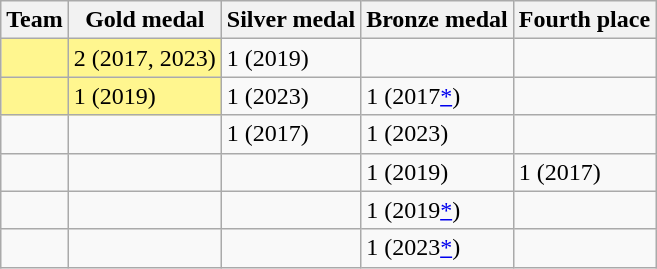<table class="wikitable sortable">
<tr>
<th>Team</th>
<th>Gold medal</th>
<th>Silver medal</th>
<th>Bronze medal</th>
<th>Fourth place</th>
</tr>
<tr>
<td bgcolor=#FFF68F></td>
<td bgcolor=#FFF68F>2 (2017, 2023)</td>
<td>1 (2019)</td>
<td></td>
<td></td>
</tr>
<tr>
<td bgcolor=#FFF68F></td>
<td bgcolor=#FFF68F>1 (2019)</td>
<td>1 (2023)</td>
<td>1 (2017<a href='#'>*</a>)</td>
<td></td>
</tr>
<tr>
<td></td>
<td></td>
<td>1 (2017)</td>
<td>1 (2023)</td>
<td></td>
</tr>
<tr>
<td></td>
<td></td>
<td></td>
<td>1 (2019)</td>
<td>1 (2017)</td>
</tr>
<tr>
<td></td>
<td></td>
<td></td>
<td>1 (2019<a href='#'>*</a>)</td>
<td></td>
</tr>
<tr>
<td></td>
<td></td>
<td></td>
<td>1 (2023<a href='#'>*</a>)</td>
<td></td>
</tr>
</table>
